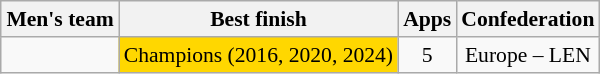<table class="wikitable" style="text-align: center; font-size: 90%; margin-left: 1em;">
<tr>
<th>Men's team</th>
<th>Best finish</th>
<th>Apps</th>
<th>Confederation</th>
</tr>
<tr>
<td style="text-align: left;"></td>
<td style="background-color: gold; text-align: left;">Champions (2016, 2020, 2024)</td>
<td>5</td>
<td>Europe – LEN</td>
</tr>
</table>
